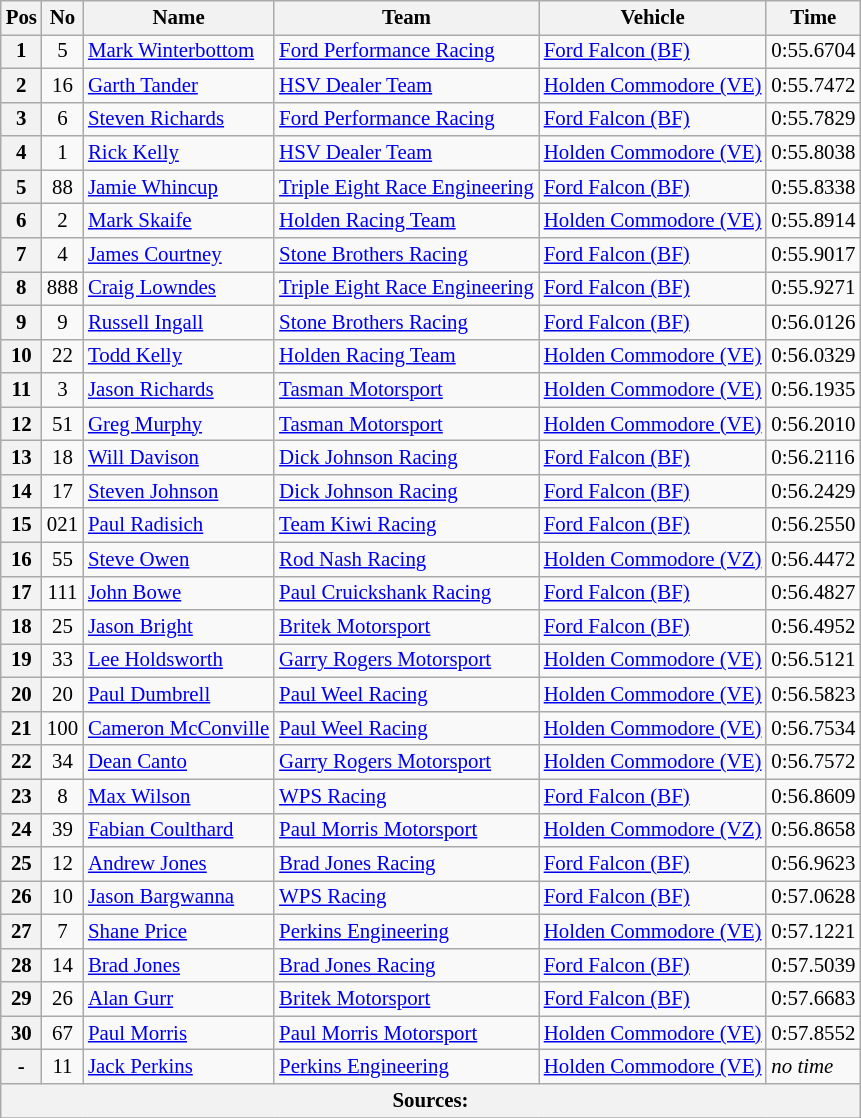<table class="wikitable" style="font-size: 87%;">
<tr>
<th>Pos</th>
<th>No</th>
<th>Name</th>
<th>Team</th>
<th>Vehicle</th>
<th>Time</th>
</tr>
<tr>
<th>1</th>
<td align="center">5</td>
<td> <a href='#'>Mark Winterbottom</a></td>
<td><a href='#'>Ford Performance Racing</a></td>
<td><a href='#'>Ford Falcon (BF)</a></td>
<td>0:55.6704</td>
</tr>
<tr>
<th>2</th>
<td align="center">16</td>
<td> <a href='#'>Garth Tander</a></td>
<td><a href='#'>HSV Dealer Team</a></td>
<td><a href='#'>Holden Commodore (VE)</a></td>
<td>0:55.7472</td>
</tr>
<tr>
<th>3</th>
<td align="center">6</td>
<td> <a href='#'>Steven Richards</a></td>
<td><a href='#'>Ford Performance Racing</a></td>
<td><a href='#'>Ford Falcon (BF)</a></td>
<td>0:55.7829</td>
</tr>
<tr>
<th>4</th>
<td align="center">1</td>
<td> <a href='#'>Rick Kelly</a></td>
<td><a href='#'>HSV Dealer Team</a></td>
<td><a href='#'>Holden Commodore (VE)</a></td>
<td>0:55.8038</td>
</tr>
<tr>
<th>5</th>
<td align="center">88</td>
<td> <a href='#'>Jamie Whincup</a></td>
<td><a href='#'>Triple Eight Race Engineering</a></td>
<td><a href='#'>Ford Falcon (BF)</a></td>
<td>0:55.8338</td>
</tr>
<tr>
<th>6</th>
<td align="center">2</td>
<td> <a href='#'>Mark Skaife</a></td>
<td><a href='#'>Holden Racing Team</a></td>
<td><a href='#'>Holden Commodore (VE)</a></td>
<td>0:55.8914</td>
</tr>
<tr>
<th>7</th>
<td align="center">4</td>
<td> <a href='#'>James Courtney</a></td>
<td><a href='#'>Stone Brothers Racing</a></td>
<td><a href='#'>Ford Falcon (BF)</a></td>
<td>0:55.9017</td>
</tr>
<tr>
<th>8</th>
<td align="center">888</td>
<td> <a href='#'>Craig Lowndes</a></td>
<td><a href='#'>Triple Eight Race Engineering</a></td>
<td><a href='#'>Ford Falcon (BF)</a></td>
<td>0:55.9271</td>
</tr>
<tr>
<th>9</th>
<td align="center">9</td>
<td> <a href='#'>Russell Ingall</a></td>
<td><a href='#'>Stone Brothers Racing</a></td>
<td><a href='#'>Ford Falcon (BF)</a></td>
<td>0:56.0126</td>
</tr>
<tr>
<th>10</th>
<td align="center">22</td>
<td> <a href='#'>Todd Kelly</a></td>
<td><a href='#'>Holden Racing Team</a></td>
<td><a href='#'>Holden Commodore (VE)</a></td>
<td>0:56.0329</td>
</tr>
<tr>
<th>11</th>
<td align="center">3</td>
<td> <a href='#'>Jason Richards</a></td>
<td><a href='#'>Tasman Motorsport</a></td>
<td><a href='#'>Holden Commodore (VE)</a></td>
<td>0:56.1935</td>
</tr>
<tr>
<th>12</th>
<td align="center">51</td>
<td> <a href='#'>Greg Murphy</a></td>
<td><a href='#'>Tasman Motorsport</a></td>
<td><a href='#'>Holden Commodore (VE)</a></td>
<td>0:56.2010</td>
</tr>
<tr>
<th>13</th>
<td align="center">18</td>
<td> <a href='#'>Will Davison</a></td>
<td><a href='#'>Dick Johnson Racing</a></td>
<td><a href='#'>Ford Falcon (BF)</a></td>
<td>0:56.2116</td>
</tr>
<tr>
<th>14</th>
<td align="center">17</td>
<td> <a href='#'>Steven Johnson</a></td>
<td><a href='#'>Dick Johnson Racing</a></td>
<td><a href='#'>Ford Falcon (BF)</a></td>
<td>0:56.2429</td>
</tr>
<tr>
<th>15</th>
<td align="center">021</td>
<td> <a href='#'>Paul Radisich</a></td>
<td><a href='#'>Team Kiwi Racing</a></td>
<td><a href='#'>Ford Falcon (BF)</a></td>
<td>0:56.2550</td>
</tr>
<tr>
<th>16</th>
<td align="center">55</td>
<td> <a href='#'>Steve Owen</a></td>
<td><a href='#'>Rod Nash Racing</a></td>
<td><a href='#'>Holden Commodore (VZ)</a></td>
<td>0:56.4472</td>
</tr>
<tr>
<th>17</th>
<td align="center">111</td>
<td> <a href='#'>John Bowe</a></td>
<td><a href='#'>Paul Cruickshank Racing</a></td>
<td><a href='#'>Ford Falcon (BF)</a></td>
<td>0:56.4827</td>
</tr>
<tr>
<th>18</th>
<td align="center">25</td>
<td> <a href='#'>Jason Bright</a></td>
<td><a href='#'>Britek Motorsport</a></td>
<td><a href='#'>Ford Falcon (BF)</a></td>
<td>0:56.4952</td>
</tr>
<tr>
<th>19</th>
<td align="center">33</td>
<td> <a href='#'>Lee Holdsworth</a></td>
<td><a href='#'>Garry Rogers Motorsport</a></td>
<td><a href='#'>Holden Commodore (VE)</a></td>
<td>0:56.5121</td>
</tr>
<tr>
<th>20</th>
<td align="center">20</td>
<td> <a href='#'>Paul Dumbrell</a></td>
<td><a href='#'>Paul Weel Racing</a></td>
<td><a href='#'>Holden Commodore (VE)</a></td>
<td>0:56.5823</td>
</tr>
<tr>
<th>21</th>
<td align="center">100</td>
<td> <a href='#'>Cameron McConville</a></td>
<td><a href='#'>Paul Weel Racing</a></td>
<td><a href='#'>Holden Commodore (VE)</a></td>
<td>0:56.7534</td>
</tr>
<tr>
<th>22</th>
<td align="center">34</td>
<td> <a href='#'>Dean Canto</a></td>
<td><a href='#'>Garry Rogers Motorsport</a></td>
<td><a href='#'>Holden Commodore (VE)</a></td>
<td>0:56.7572</td>
</tr>
<tr>
<th>23</th>
<td align="center">8</td>
<td> <a href='#'>Max Wilson</a></td>
<td><a href='#'>WPS Racing</a></td>
<td><a href='#'>Ford Falcon (BF)</a></td>
<td>0:56.8609</td>
</tr>
<tr>
<th>24</th>
<td align="center">39</td>
<td> <a href='#'>Fabian Coulthard</a></td>
<td><a href='#'>Paul Morris Motorsport</a></td>
<td><a href='#'>Holden Commodore (VZ)</a></td>
<td>0:56.8658</td>
</tr>
<tr>
<th>25</th>
<td align="center">12</td>
<td> <a href='#'>Andrew Jones</a></td>
<td><a href='#'>Brad Jones Racing</a></td>
<td><a href='#'>Ford Falcon (BF)</a></td>
<td>0:56.9623</td>
</tr>
<tr>
<th>26</th>
<td align="center">10</td>
<td> <a href='#'>Jason Bargwanna</a></td>
<td><a href='#'>WPS Racing</a></td>
<td><a href='#'>Ford Falcon (BF)</a></td>
<td>0:57.0628</td>
</tr>
<tr>
<th>27</th>
<td align="center">7</td>
<td> <a href='#'>Shane Price</a></td>
<td><a href='#'>Perkins Engineering</a></td>
<td><a href='#'>Holden Commodore (VE)</a></td>
<td>0:57.1221</td>
</tr>
<tr>
<th>28</th>
<td align="center">14</td>
<td> <a href='#'>Brad Jones</a></td>
<td><a href='#'>Brad Jones Racing</a></td>
<td><a href='#'>Ford Falcon (BF)</a></td>
<td>0:57.5039</td>
</tr>
<tr>
<th>29</th>
<td align="center">26</td>
<td> <a href='#'>Alan Gurr</a></td>
<td><a href='#'>Britek Motorsport</a></td>
<td><a href='#'>Ford Falcon (BF)</a></td>
<td>0:57.6683</td>
</tr>
<tr>
<th>30</th>
<td align="center">67</td>
<td> <a href='#'>Paul Morris</a></td>
<td><a href='#'>Paul Morris Motorsport</a></td>
<td><a href='#'>Holden Commodore (VE)</a></td>
<td>0:57.8552</td>
</tr>
<tr>
<th>-</th>
<td align="center">11</td>
<td> <a href='#'>Jack Perkins</a></td>
<td><a href='#'>Perkins Engineering</a></td>
<td><a href='#'>Holden Commodore (VE)</a></td>
<td><em>no time</em></td>
</tr>
<tr>
<th colspan="6">Sources: </th>
</tr>
<tr>
</tr>
</table>
